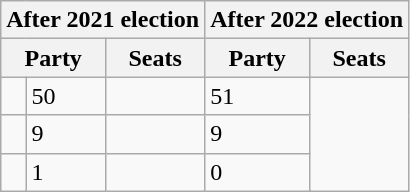<table class="wikitable">
<tr>
<th colspan="3">After 2021 election</th>
<th colspan="3">After 2022 election</th>
</tr>
<tr>
<th colspan="2">Party</th>
<th>Seats</th>
<th colspan="2">Party</th>
<th>Seats</th>
</tr>
<tr>
<td></td>
<td>50</td>
<td></td>
<td>51</td>
</tr>
<tr>
<td></td>
<td>9</td>
<td></td>
<td>9</td>
</tr>
<tr>
<td></td>
<td>1</td>
<td></td>
<td>0</td>
</tr>
</table>
